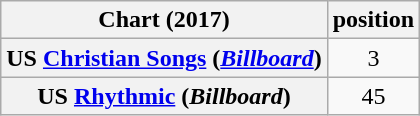<table class="wikitable sortable plainrowheaders" style="text-align:center">
<tr>
<th scope="col">Chart (2017)</th>
<th scope="col">position</th>
</tr>
<tr>
<th scope="row">US <a href='#'>Christian Songs</a> (<em><a href='#'>Billboard</a></em>)</th>
<td>3</td>
</tr>
<tr>
<th scope="row">US <a href='#'>Rhythmic</a> (<em>Billboard</em>)</th>
<td>45</td>
</tr>
</table>
